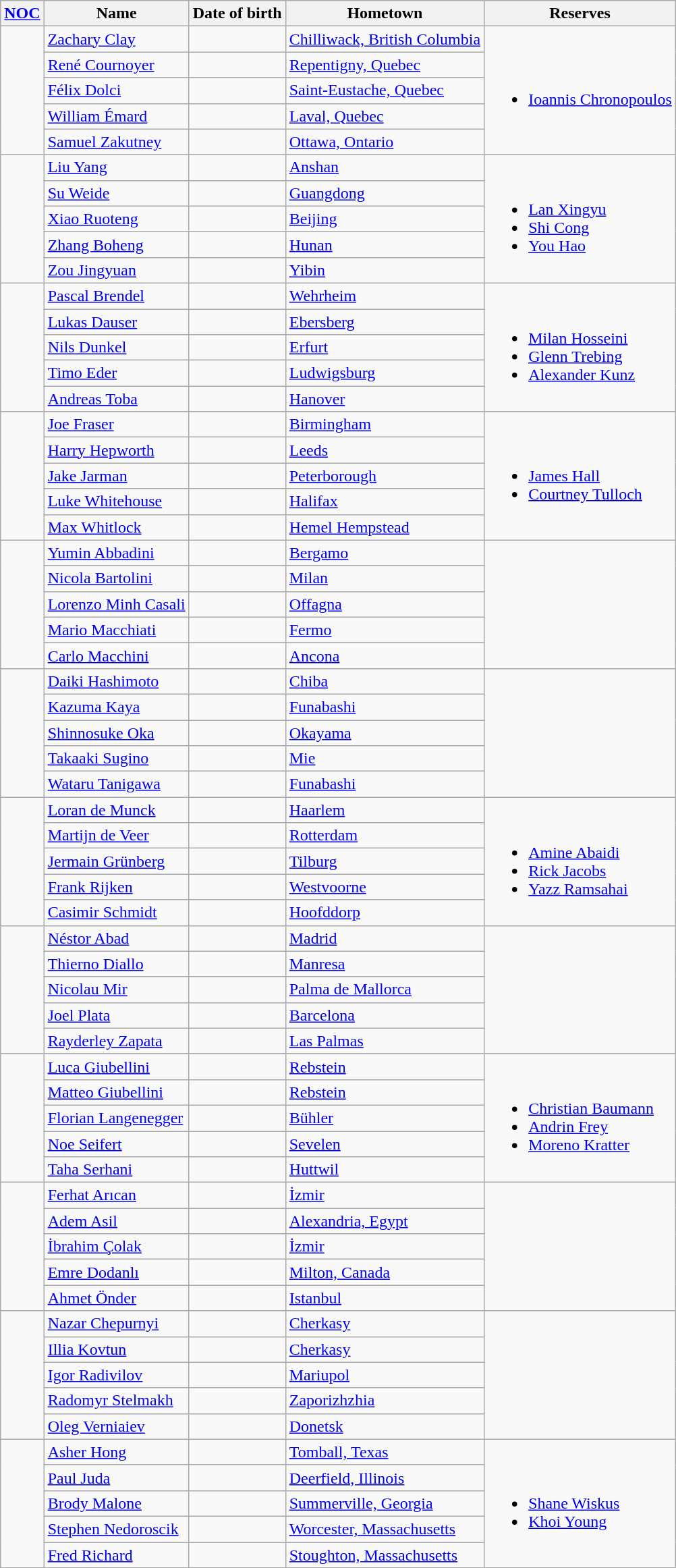<table class="wikitable sortable">
<tr>
<th><a href='#'>NOC</a></th>
<th>Name</th>
<th>Date of birth</th>
<th>Hometown</th>
<th>Reserves</th>
</tr>
<tr>
<td rowspan="5"></td>
<td><a href='#'>Zachary Clay</a></td>
<td></td>
<td><a href='#'>Chilliwack, British Columbia</a></td>
<td rowspan="5"><br><ul><li><a href='#'>Ioannis Chronopoulos</a></li></ul></td>
</tr>
<tr>
<td><a href='#'>René Cournoyer</a></td>
<td></td>
<td><a href='#'>Repentigny, Quebec</a></td>
</tr>
<tr>
<td><a href='#'>Félix Dolci</a></td>
<td></td>
<td><a href='#'>Saint-Eustache, Quebec</a></td>
</tr>
<tr>
<td><a href='#'>William Émard</a></td>
<td></td>
<td><a href='#'>Laval, Quebec</a></td>
</tr>
<tr>
<td><a href='#'>Samuel Zakutney</a></td>
<td></td>
<td><a href='#'>Ottawa, Ontario</a></td>
</tr>
<tr>
<td rowspan="5"></td>
<td><a href='#'>Liu Yang</a></td>
<td></td>
<td><a href='#'>Anshan</a></td>
<td rowspan="5"><br><ul><li><a href='#'>Lan Xingyu</a></li><li><a href='#'>Shi Cong</a></li><li><a href='#'>You Hao</a></li></ul></td>
</tr>
<tr>
<td><a href='#'>Su Weide</a></td>
<td></td>
<td><a href='#'>Guangdong</a></td>
</tr>
<tr>
<td><a href='#'>Xiao Ruoteng</a></td>
<td></td>
<td><a href='#'>Beijing</a></td>
</tr>
<tr>
<td><a href='#'>Zhang Boheng</a></td>
<td></td>
<td><a href='#'>Hunan</a></td>
</tr>
<tr>
<td><a href='#'>Zou Jingyuan</a></td>
<td></td>
<td><a href='#'>Yibin</a></td>
</tr>
<tr>
<td rowspan="5"></td>
<td><a href='#'>Pascal Brendel</a></td>
<td></td>
<td><a href='#'>Wehrheim</a></td>
<td rowspan="5"><br><ul><li><a href='#'>Milan Hosseini</a></li><li><a href='#'>Glenn Trebing</a></li><li><a href='#'>Alexander Kunz</a></li></ul></td>
</tr>
<tr>
<td><a href='#'>Lukas Dauser</a></td>
<td></td>
<td><a href='#'>Ebersberg</a></td>
</tr>
<tr>
<td><a href='#'>Nils Dunkel</a></td>
<td></td>
<td><a href='#'>Erfurt</a></td>
</tr>
<tr>
<td><a href='#'>Timo Eder</a></td>
<td></td>
<td><a href='#'>Ludwigsburg</a></td>
</tr>
<tr>
<td><a href='#'>Andreas Toba</a></td>
<td></td>
<td><a href='#'>Hanover</a></td>
</tr>
<tr>
<td rowspan="5"></td>
<td><a href='#'>Joe Fraser</a></td>
<td></td>
<td><a href='#'>Birmingham</a></td>
<td rowspan="5"><br><ul><li><a href='#'>James Hall</a></li><li><a href='#'>Courtney Tulloch</a></li></ul></td>
</tr>
<tr>
<td><a href='#'>Harry Hepworth</a></td>
<td></td>
<td><a href='#'>Leeds</a></td>
</tr>
<tr>
<td><a href='#'>Jake Jarman</a></td>
<td></td>
<td><a href='#'>Peterborough</a></td>
</tr>
<tr>
<td><a href='#'>Luke Whitehouse</a></td>
<td></td>
<td><a href='#'>Halifax</a></td>
</tr>
<tr>
<td><a href='#'>Max Whitlock</a></td>
<td></td>
<td><a href='#'>Hemel Hempstead</a></td>
</tr>
<tr>
<td rowspan="5"></td>
<td><a href='#'>Yumin Abbadini</a></td>
<td></td>
<td><a href='#'>Bergamo</a></td>
<td rowspan="5"></td>
</tr>
<tr>
<td><a href='#'>Nicola Bartolini</a></td>
<td></td>
<td><a href='#'>Milan</a></td>
</tr>
<tr>
<td><a href='#'>Lorenzo Minh Casali</a></td>
<td></td>
<td><a href='#'>Offagna</a></td>
</tr>
<tr>
<td><a href='#'>Mario Macchiati</a></td>
<td></td>
<td><a href='#'>Fermo</a></td>
</tr>
<tr>
<td><a href='#'>Carlo Macchini</a></td>
<td></td>
<td><a href='#'>Ancona</a></td>
</tr>
<tr>
<td rowspan="5"></td>
<td><a href='#'>Daiki Hashimoto</a></td>
<td></td>
<td><a href='#'>Chiba</a></td>
<td rowspan="5"></td>
</tr>
<tr>
<td><a href='#'>Kazuma Kaya</a></td>
<td></td>
<td><a href='#'>Funabashi</a></td>
</tr>
<tr>
<td><a href='#'>Shinnosuke Oka</a></td>
<td></td>
<td><a href='#'>Okayama</a></td>
</tr>
<tr>
<td><a href='#'>Takaaki Sugino</a></td>
<td></td>
<td><a href='#'>Mie</a></td>
</tr>
<tr>
<td><a href='#'>Wataru Tanigawa</a></td>
<td></td>
<td><a href='#'>Funabashi</a></td>
</tr>
<tr>
<td rowspan="5"></td>
<td><a href='#'>Loran de Munck</a></td>
<td></td>
<td><a href='#'>Haarlem</a></td>
<td rowspan="5"><br><ul><li><a href='#'>Amine Abaidi</a></li><li><a href='#'>Rick Jacobs</a></li><li><a href='#'>Yazz Ramsahai</a></li></ul></td>
</tr>
<tr>
<td><a href='#'>Martijn de Veer</a></td>
<td></td>
<td><a href='#'>Rotterdam</a></td>
</tr>
<tr>
<td><a href='#'>Jermain Grünberg</a></td>
<td></td>
<td><a href='#'>Tilburg</a></td>
</tr>
<tr>
<td><a href='#'>Frank Rijken</a></td>
<td></td>
<td><a href='#'>Westvoorne</a></td>
</tr>
<tr>
<td><a href='#'>Casimir Schmidt</a></td>
<td></td>
<td><a href='#'>Hoofddorp</a></td>
</tr>
<tr>
<td rowspan="5"></td>
<td><a href='#'>Néstor Abad</a></td>
<td></td>
<td><a href='#'>Madrid</a></td>
<td rowspan="5"></td>
</tr>
<tr>
<td><a href='#'>Thierno Diallo</a></td>
<td></td>
<td><a href='#'>Manresa</a></td>
</tr>
<tr>
<td><a href='#'>Nicolau Mir</a></td>
<td></td>
<td><a href='#'>Palma de Mallorca</a></td>
</tr>
<tr>
<td><a href='#'>Joel Plata</a></td>
<td></td>
<td><a href='#'>Barcelona</a></td>
</tr>
<tr>
<td><a href='#'>Rayderley Zapata</a></td>
<td></td>
<td><a href='#'>Las Palmas</a></td>
</tr>
<tr>
<td rowspan="5"></td>
<td><a href='#'>Luca Giubellini</a></td>
<td></td>
<td><a href='#'>Rebstein</a></td>
<td rowspan="5"><br><ul><li><a href='#'>Christian Baumann</a></li><li><a href='#'>Andrin Frey</a></li><li><a href='#'>Moreno Kratter</a></li></ul></td>
</tr>
<tr>
<td><a href='#'>Matteo Giubellini</a></td>
<td></td>
<td><a href='#'>Rebstein</a></td>
</tr>
<tr>
<td><a href='#'>Florian Langenegger</a></td>
<td></td>
<td><a href='#'>Bühler</a></td>
</tr>
<tr>
<td><a href='#'>Noe Seifert</a></td>
<td></td>
<td><a href='#'>Sevelen</a></td>
</tr>
<tr>
<td><a href='#'>Taha Serhani</a></td>
<td></td>
<td><a href='#'>Huttwil</a></td>
</tr>
<tr>
<td rowspan="5"></td>
<td><a href='#'>Ferhat Arıcan</a></td>
<td></td>
<td><a href='#'>İzmir</a></td>
<td rowspan="5"></td>
</tr>
<tr>
<td><a href='#'>Adem Asil</a></td>
<td></td>
<td><a href='#'>Alexandria, Egypt</a></td>
</tr>
<tr>
<td><a href='#'>İbrahim Çolak</a></td>
<td></td>
<td><a href='#'>İzmir</a></td>
</tr>
<tr>
<td><a href='#'>Emre Dodanlı</a></td>
<td></td>
<td><a href='#'>Milton, Canada</a></td>
</tr>
<tr>
<td><a href='#'>Ahmet Önder</a></td>
<td></td>
<td><a href='#'>Istanbul</a></td>
</tr>
<tr>
<td rowspan="5"></td>
<td><a href='#'>Nazar Chepurnyi</a></td>
<td></td>
<td><a href='#'>Cherkasy</a></td>
<td rowspan="5"></td>
</tr>
<tr>
<td><a href='#'>Illia Kovtun</a></td>
<td></td>
<td><a href='#'>Cherkasy</a></td>
</tr>
<tr>
<td><a href='#'>Igor Radivilov</a></td>
<td></td>
<td><a href='#'>Mariupol</a></td>
</tr>
<tr>
<td><a href='#'>Radomyr Stelmakh</a></td>
<td></td>
<td><a href='#'>Zaporizhzhia</a></td>
</tr>
<tr>
<td><a href='#'>Oleg Verniaiev</a></td>
<td></td>
<td><a href='#'>Donetsk</a></td>
</tr>
<tr>
<td rowspan="5"></td>
<td><a href='#'>Asher Hong</a></td>
<td></td>
<td><a href='#'>Tomball, Texas</a></td>
<td rowspan="5"><br><ul><li><a href='#'>Shane Wiskus</a></li><li><a href='#'>Khoi Young</a></li></ul></td>
</tr>
<tr>
<td><a href='#'>Paul Juda</a></td>
<td></td>
<td><a href='#'>Deerfield, Illinois</a></td>
</tr>
<tr>
<td><a href='#'>Brody Malone</a></td>
<td></td>
<td><a href='#'>Summerville, Georgia</a></td>
</tr>
<tr>
<td><a href='#'>Stephen Nedoroscik</a></td>
<td></td>
<td><a href='#'>Worcester, Massachusetts</a></td>
</tr>
<tr>
<td><a href='#'>Fred Richard</a></td>
<td></td>
<td><a href='#'>Stoughton, Massachusetts</a></td>
</tr>
</table>
